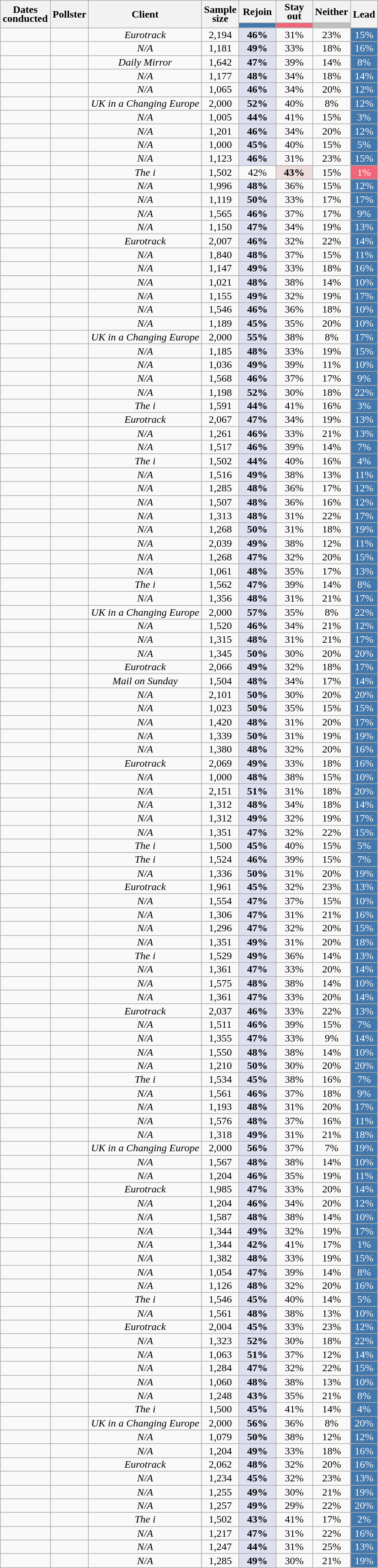<table class="wikitable sortable mw-datatable" style="text-align:center;line-height:14px;">
<tr>
<th rowspan="2">Dates<br>conducted</th>
<th rowspan="2">Pollster</th>
<th rowspan="2">Client</th>
<th rowspan="2" data-sort-type="number">Sample<br>size</th>
<th class="unsortable" style="width:50px;">Rejoin</th>
<th class="unsortable" style="width:50px;">Stay out</th>
<th class="unsortable" style="width:50px;">Neither</th>
<th rowspan="2">Lead</th>
</tr>
<tr>
<th data-sort-type="number" style="background:#4477AA;"></th>
<th data-sort-type="number" style="background:#EE6677;"></th>
<th data-sort-type="number" style="background:silver;"></th>
</tr>
<tr>
<td></td>
<td></td>
<td><em>Eurotrack</em></td>
<td>2,194</td>
<td style="background:#DDE0EE"><strong>46%</strong></td>
<td>31%</td>
<td>23%</td>
<td style="background:#4477AA;color:#FFFFFF;">15%</td>
</tr>
<tr>
<td></td>
<td></td>
<td><em>N/A</em></td>
<td>1,181</td>
<td style="background:#DDE0EE"><strong>49%</strong></td>
<td>33%</td>
<td>18%</td>
<td style="background:#4477AA;color:#FFFFFF;">16%</td>
</tr>
<tr>
<td></td>
<td></td>
<td><em>Daily Mirror</em></td>
<td>1,642</td>
<td style="background:#DDE0EE"><strong>47%</strong></td>
<td>39%</td>
<td>14%</td>
<td style="background:#4477AA;color:#FFFFFF;">8%</td>
</tr>
<tr>
<td></td>
<td></td>
<td><em>N/A</em></td>
<td>1,177</td>
<td style="background:#DDE0EE"><strong>48%</strong></td>
<td>34%</td>
<td>18%</td>
<td style="background:#4477AA;color:#FFFFFF;">14%</td>
</tr>
<tr>
<td></td>
<td></td>
<td><em>N/A</em></td>
<td>1,065</td>
<td style="background:#DDE0EE"><strong>46%</strong></td>
<td>34%</td>
<td>20%</td>
<td style="background:#4477AA;color:#FFFFFF;">12%</td>
</tr>
<tr>
<td></td>
<td></td>
<td><em>UK in a Changing Europe</em></td>
<td>2,000</td>
<td style="background:#DDE0EE"><strong>52%</strong></td>
<td>40%</td>
<td>8%</td>
<td style="background:#4477AA;color:#FFFFFF;">12%</td>
</tr>
<tr>
<td></td>
<td></td>
<td><em>N/A</em></td>
<td>1,005</td>
<td style="background:#DDE0EE"><strong>44%</strong></td>
<td>41%</td>
<td>15%</td>
<td style="background:#4477AA;color:#FFFFFF;">3%</td>
</tr>
<tr>
<td></td>
<td></td>
<td><em>N/A</em></td>
<td>1,201</td>
<td style="background:#DDE0EE"><strong>46%</strong></td>
<td>34%</td>
<td>20%</td>
<td style="background:#4477AA;color:#FFFFFF;">12%</td>
</tr>
<tr>
<td></td>
<td></td>
<td><em>N/A</em></td>
<td>1,000</td>
<td style="background:#DDE0EE"><strong>45%</strong></td>
<td>40%</td>
<td>15%</td>
<td style="background:#4477AA;color:#FFFFFF;">5%</td>
</tr>
<tr>
<td></td>
<td></td>
<td><em>N/A</em></td>
<td>1,123</td>
<td style="background:#DDE0EE"><strong>46%</strong></td>
<td>31%</td>
<td>23%</td>
<td style="background:#4477AA;color:#FFFFFF;">15%</td>
</tr>
<tr>
<td></td>
<td></td>
<td><em>The i</em></td>
<td>1,502</td>
<td>42%</td>
<td style="background:#EEDDDD"><strong>43%</strong></td>
<td>15%</td>
<td style="background:#EE6677;color:#FFFFFF;">1%</td>
</tr>
<tr>
<td></td>
<td></td>
<td><em>N/A</em></td>
<td>1,996</td>
<td style="background:#DDE0EE"><strong>48%</strong></td>
<td>36%</td>
<td>15%</td>
<td style="background:#4477AA;color:#FFFFFF;">12%</td>
</tr>
<tr>
<td></td>
<td></td>
<td><em>N/A</em></td>
<td>1,119</td>
<td style="background:#DDE0EE"><strong>50%</strong></td>
<td>33%</td>
<td>17%</td>
<td style="background:#4477AA;color:#FFFFFF;">17%</td>
</tr>
<tr>
<td></td>
<td></td>
<td><em>N/A</em></td>
<td>1,565</td>
<td style="background:#DDE0EE"><strong>46%</strong></td>
<td>37%</td>
<td>17%</td>
<td style="background:#4477AA;color:#FFFFFF;">9%</td>
</tr>
<tr>
<td></td>
<td></td>
<td><em>N/A</em></td>
<td>1,150</td>
<td style="background:#DDE0EE"><strong>47%</strong></td>
<td>34%</td>
<td>19%</td>
<td style="background:#4477AA;color:#FFFFFF;">13%</td>
</tr>
<tr>
<td></td>
<td></td>
<td><em>Eurotrack</em></td>
<td>2,007</td>
<td style="background:#DDE0EE"><strong>46%</strong></td>
<td>32%</td>
<td>22%</td>
<td style="background:#4477AA;color:#FFFFFF;">14%</td>
</tr>
<tr>
<td></td>
<td></td>
<td><em>N/A</em></td>
<td>1,840</td>
<td style="background:#DDE0EE"><strong>48%</strong></td>
<td>37%</td>
<td>15%</td>
<td style="background:#4477AA;color:#FFFFFF;">11%</td>
</tr>
<tr>
<td></td>
<td></td>
<td><em>N/A</em></td>
<td>1,147</td>
<td style="background:#DDE0EE"><strong>49%</strong></td>
<td>33%</td>
<td>18%</td>
<td style="background:#4477AA;color:#FFFFFF;">16%</td>
</tr>
<tr>
</tr>
<tr>
<td></td>
<td></td>
<td><em>N/A</em></td>
<td>1,021</td>
<td style="background:#DDE0EE"><strong>48%</strong></td>
<td>38%</td>
<td>14%</td>
<td style="background:#4477AA;color:#FFFFFF;">10%</td>
</tr>
<tr>
<td></td>
<td></td>
<td><em>N/A</em></td>
<td>1,155</td>
<td style="background:#DDE0EE"><strong>49%</strong></td>
<td>32%</td>
<td>19%</td>
<td style="background:#4477AA;color:#FFFFFF;">17%</td>
</tr>
<tr>
<td></td>
<td></td>
<td><em>N/A</em></td>
<td>1,546</td>
<td style="background:#DDE0EE"><strong>46%</strong></td>
<td>36%</td>
<td>18%</td>
<td style="background:#4477AA;color:#FFFFFF;">10%</td>
</tr>
<tr>
<td></td>
<td></td>
<td><em>N/A</em></td>
<td>1,189</td>
<td style="background:#DDE0EE"><strong>45%</strong></td>
<td>35%</td>
<td>20%</td>
<td style="background:#4477AA;color:#FFFFFF;">10%</td>
</tr>
<tr>
<td></td>
<td></td>
<td><em>UK in a Changing Europe</em></td>
<td>2,000</td>
<td style="background:#DDE0EE"><strong>55%</strong></td>
<td>38%</td>
<td>8%</td>
<td style="background:#4477AA;color:#FFFFFF;">17%</td>
</tr>
<tr>
<td></td>
<td></td>
<td><em>N/A</em></td>
<td>1,185</td>
<td style="background:#DDE0EE"><strong>48%</strong></td>
<td>33%</td>
<td>19%</td>
<td style="background:#4477AA;color:#FFFFFF;">15%</td>
</tr>
<tr>
<td></td>
<td></td>
<td><em>N/A</em></td>
<td>1,036</td>
<td style="background:#DDE0EE"><strong>49%</strong></td>
<td>39%</td>
<td>11%</td>
<td style="background:#4477AA;color:#FFFFFF;">10%</td>
</tr>
<tr>
<td></td>
<td></td>
<td><em>N/A</em></td>
<td>1,568</td>
<td style="background:#DDE0EE"><strong>46%</strong></td>
<td>37%</td>
<td>17%</td>
<td style="background:#4477AA;color:#FFFFFF;">9%</td>
</tr>
<tr>
<td></td>
<td></td>
<td><em>N/A</em></td>
<td>1,198</td>
<td style="background:#DDE0EE"><strong>52%</strong></td>
<td>30%</td>
<td>18%</td>
<td style="background:#4477AA;color:#FFFFFF;">22%</td>
</tr>
<tr>
<td></td>
<td></td>
<td><em>The i</em></td>
<td>1,591</td>
<td style="background:#DDE0EE"><strong>44%</strong></td>
<td>41%</td>
<td>16%</td>
<td style="background:#4477AA;color:#FFFFFF;">3%</td>
</tr>
<tr>
<td></td>
<td></td>
<td><em>Eurotrack</em></td>
<td>2,067</td>
<td style="background:#DDE0EE"><strong>47%</strong></td>
<td>34%</td>
<td>19%</td>
<td style="background:#4477AA;color:#FFFFFF;">13%</td>
</tr>
<tr>
<td></td>
<td></td>
<td><em>N/A</em></td>
<td>1,261</td>
<td style="background:#DDE0EE"><strong>46%</strong></td>
<td>33%</td>
<td>21%</td>
<td style="background:#4477AA;color:#FFFFFF;">13%</td>
</tr>
<tr>
<td></td>
<td></td>
<td><em>N/A</em></td>
<td>1,517</td>
<td style="background:#DDE0EE"><strong>46%</strong></td>
<td>39%</td>
<td>14%</td>
<td style="background:#4477AA;color:#FFFFFF;">7%</td>
</tr>
<tr>
<td></td>
<td></td>
<td><em>The i</em></td>
<td>1,502</td>
<td style="background:#DDE0EE"><strong>44%</strong></td>
<td>40%</td>
<td>16%</td>
<td style="background:#4477AA;color:#FFFFFF;">4%</td>
</tr>
<tr>
<td></td>
<td></td>
<td><em>N/A</em></td>
<td>1,516</td>
<td style="background:#DDE0EE"><strong>49%</strong></td>
<td>38%</td>
<td>13%</td>
<td style="background:#4477AA;color:#FFFFFF;">11%</td>
</tr>
<tr>
<td></td>
<td></td>
<td><em>N/A</em></td>
<td>1,285</td>
<td style="background:#DDE0EE"><strong>48%</strong></td>
<td>36%</td>
<td>17%</td>
<td style="background:#4477AA;color:#FFFFFF;">12%</td>
</tr>
<tr>
<td></td>
<td></td>
<td><em>N/A</em></td>
<td>1,507</td>
<td style="background:#DDE0EE"><strong>48%</strong></td>
<td>36%</td>
<td>16%</td>
<td style="background:#4477AA;color:#FFFFFF;">12%</td>
</tr>
<tr>
<td></td>
<td></td>
<td><em>N/A</em></td>
<td>1,313</td>
<td style="background:#DDE0EE"><strong>48%</strong></td>
<td>31%</td>
<td>22%</td>
<td style="background:#4477AA;color:#FFFFFF;">17%</td>
</tr>
<tr>
<td></td>
<td></td>
<td><em>N/A</em></td>
<td>1,268</td>
<td style="background:#DDE0EE"><strong>50%</strong></td>
<td>31%</td>
<td>18%</td>
<td style="background:#4477AA;color:#FFFFFF;">19%</td>
</tr>
<tr>
<td></td>
<td></td>
<td><em>N/A</em></td>
<td>2,039</td>
<td style="background:#DDE0EE"><strong>49%</strong></td>
<td>38%</td>
<td>12%</td>
<td style="background:#4477AA;color:#FFFFFF;">11%</td>
</tr>
<tr>
<td></td>
<td></td>
<td><em>N/A</em></td>
<td>1,268</td>
<td style="background:#DDE0EE"><strong>47%</strong></td>
<td>32%</td>
<td>20%</td>
<td style="background:#4477AA;color:#FFFFFF;">15%</td>
</tr>
<tr>
<td></td>
<td></td>
<td><em>N/A</em></td>
<td>1,061</td>
<td style="background:#DDE0EE"><strong>48%</strong></td>
<td>35%</td>
<td>17%</td>
<td style="background:#4477AA;color:#FFFFFF;">13%</td>
</tr>
<tr>
<td></td>
<td></td>
<td><em>The i</em></td>
<td>1,562</td>
<td style="background:#DDE0EE"><strong>47%</strong></td>
<td>39%</td>
<td>14%</td>
<td style="background:#4477AA;color:#FFFFFF;">8%</td>
</tr>
<tr>
<td></td>
<td></td>
<td><em>N/A</em></td>
<td>1,356</td>
<td style="background:#DDE0EE"><strong>48%</strong></td>
<td>31%</td>
<td>21%</td>
<td style="background:#4477AA;color:#FFFFFF;">17%</td>
</tr>
<tr>
<td></td>
<td></td>
<td><em>UK in a Changing Europe</em></td>
<td>2,000</td>
<td style="background:#DDE0EE"><strong>57%</strong></td>
<td>35%</td>
<td>8%</td>
<td style="background:#4477AA;color:#FFFFFF;">22%</td>
</tr>
<tr>
<td></td>
<td></td>
<td><em>N/A</em></td>
<td>1,520</td>
<td style="background:#DDE0EE"><strong>46%</strong></td>
<td>34%</td>
<td>21%</td>
<td style="background:#4477AA;color:#FFFFFF;">12%</td>
</tr>
<tr>
<td></td>
<td></td>
<td><em>N/A</em></td>
<td>1,315</td>
<td style="background:#DDE0EE"><strong>48%</strong></td>
<td>31%</td>
<td>21%</td>
<td style="background:#4477AA;color:#FFFFFF;">17%</td>
</tr>
<tr>
<td></td>
<td></td>
<td><em>N/A</em></td>
<td>1,345</td>
<td style="background:#DDE0EE"><strong>50%</strong></td>
<td>30%</td>
<td>20%</td>
<td style="background:#4477AA;color:#FFFFFF;">20%</td>
</tr>
<tr>
<td></td>
<td></td>
<td><em>Eurotrack</em></td>
<td>2,066</td>
<td style="background:#DDE0EE"><strong>49%</strong></td>
<td>32%</td>
<td>18%</td>
<td style="background:#4477AA;color:#FFFFFF;">17%</td>
</tr>
<tr>
<td></td>
<td></td>
<td><em>Mail on Sunday</em></td>
<td>1,504</td>
<td style="background:#DDE0EE"><strong>48%</strong></td>
<td>34%</td>
<td>17%</td>
<td style="background:#4477AA;color:#FFFFFF;">14%</td>
</tr>
<tr>
<td></td>
<td></td>
<td><em>N/A</em></td>
<td>2,101</td>
<td style="background:#DDE0EE"><strong>50%</strong></td>
<td>30%</td>
<td>20%</td>
<td style="background:#4477AA;color:#FFFFFF;">20%</td>
</tr>
<tr>
<td></td>
<td></td>
<td><em>N/A</em></td>
<td>1,023</td>
<td style="background:#DDE0EE"><strong>50%</strong></td>
<td>35%</td>
<td>15%</td>
<td style="background:#4477AA;color:#FFFFFF;">15%</td>
</tr>
<tr>
<td></td>
<td></td>
<td><em>N/A</em></td>
<td>1,420</td>
<td style="background:#DDE0EE"><strong>48%</strong></td>
<td>31%</td>
<td>20%</td>
<td style="background:#4477AA;color:#FFFFFF;">17%</td>
</tr>
<tr>
<td></td>
<td></td>
<td><em>N/A</em></td>
<td>1,339</td>
<td style="background:#DDE0EE"><strong>50%</strong></td>
<td>31%</td>
<td>19%</td>
<td style="background:#4477AA;color:#FFFFFF;">19%</td>
</tr>
<tr>
<td></td>
<td></td>
<td><em>N/A</em></td>
<td>1,380</td>
<td style="background:#DDE0EE"><strong>48%</strong></td>
<td>32%</td>
<td>20%</td>
<td style="background:#4477AA;color:#FFFFFF;">16%</td>
</tr>
<tr>
<td></td>
<td></td>
<td><em>Eurotrack</em></td>
<td>2,069</td>
<td style="background:#DDE0EE"><strong>49%</strong></td>
<td>33%</td>
<td>18%</td>
<td style="background:#4477AA;color:#FFFFFF;">16%</td>
</tr>
<tr>
<td></td>
<td></td>
<td><em>N/A</em></td>
<td>1,000</td>
<td style="background:#DDE0EE"><strong>48%</strong></td>
<td>38%</td>
<td>15%</td>
<td style="background:#4477AA;color:#FFFFFF;">10%</td>
</tr>
<tr>
<td></td>
<td></td>
<td><em>N/A</em></td>
<td>2,151</td>
<td style="background:#DDE0EE"><strong>51%</strong></td>
<td>31%</td>
<td>18%</td>
<td style="background:#4477AA;color:#FFFFFF;">20%</td>
</tr>
<tr>
<td></td>
<td></td>
<td><em>N/A</em></td>
<td>1,312</td>
<td style="background:#DDE0EE"><strong>48%</strong></td>
<td>34%</td>
<td>18%</td>
<td style="background:#4477AA;color:#FFFFFF;">14%</td>
</tr>
<tr>
<td></td>
<td></td>
<td><em>N/A</em></td>
<td>1,312</td>
<td style="background:#DDE0EE"><strong>49%</strong></td>
<td>32%</td>
<td>19%</td>
<td style="background:#4477AA;color:#FFFFFF;">17%</td>
</tr>
<tr>
<td></td>
<td></td>
<td><em>N/A</em></td>
<td>1,351</td>
<td style="background:#DDE0EE"><strong>47%</strong></td>
<td>32%</td>
<td>22%</td>
<td style="background:#4477AA;color:#FFFFFF;">15%</td>
</tr>
<tr>
<td></td>
<td></td>
<td><em>The i</em></td>
<td>1,500</td>
<td style="background:#DDE0EE"><strong>45%</strong></td>
<td>40%</td>
<td>15%</td>
<td style="background:#4477AA;color:#FFFFFF;">5%</td>
</tr>
<tr>
<td></td>
<td></td>
<td><em>The i</em></td>
<td>1,524</td>
<td style="background:#DDE0EE"><strong>46%</strong></td>
<td>39%</td>
<td>15%</td>
<td style="background:#4477AA;color:#FFFFFF;">7%</td>
</tr>
<tr>
<td></td>
<td></td>
<td><em>N/A</em></td>
<td>1,336</td>
<td style="background:#DDE0EE"><strong>50%</strong></td>
<td>31%</td>
<td>20%</td>
<td style="background:#4477AA;color:#FFFFFF;">19%</td>
</tr>
<tr>
<td></td>
<td></td>
<td><em>Eurotrack</em></td>
<td>1,961</td>
<td style="background:#DDE0EE"><strong>45%</strong></td>
<td>32%</td>
<td>23%</td>
<td style="background:#4477AA;color:#FFFFFF;">13%</td>
</tr>
<tr>
<td></td>
<td></td>
<td><em>N/A</em></td>
<td>1,554</td>
<td style="background:#DDE0EE"><strong>47%</strong></td>
<td>37%</td>
<td>15%</td>
<td style="background:#4477AA;color:#FFFFFF;">10%</td>
</tr>
<tr>
<td></td>
<td></td>
<td><em>N/A</em></td>
<td>1,306</td>
<td style="background:#DDE0EE"><strong>47%</strong></td>
<td>31%</td>
<td>21%</td>
<td style="background:#4477AA;color:#FFFFFF;">16%</td>
</tr>
<tr>
<td></td>
<td></td>
<td><em>N/A</em></td>
<td>1,296</td>
<td style="background:#DDE0EE"><strong>47%</strong></td>
<td>32%</td>
<td>20%</td>
<td style="background:#4477AA;color:#FFFFFF;">15%</td>
</tr>
<tr>
<td></td>
<td></td>
<td><em>N/A</em></td>
<td>1,351</td>
<td style="background:#DDE0EE"><strong>49%</strong></td>
<td>31%</td>
<td>20%</td>
<td style="background:#4477AA;color:#FFFFFF;">18%</td>
</tr>
<tr>
<td></td>
<td></td>
<td><em>The i</em></td>
<td>1,529</td>
<td style="background:#DDE0EE"><strong>49%</strong></td>
<td>36%</td>
<td>14%</td>
<td style="background:#4477AA;color:#FFFFFF;">13%</td>
</tr>
<tr>
<td></td>
<td></td>
<td><em>N/A</em></td>
<td>1,361</td>
<td style="background:#DDE0EE"><strong>47%</strong></td>
<td>33%</td>
<td>20%</td>
<td style="background:#4477AA;color:#FFFFFF;">14%</td>
</tr>
<tr>
<td></td>
<td></td>
<td><em>N/A</em></td>
<td>1,575</td>
<td style="background:#DDE0EE"><strong>48%</strong></td>
<td>38%</td>
<td>14%</td>
<td style="background:#4477AA;color:#FFFFFF;">10%</td>
</tr>
<tr>
<td></td>
<td></td>
<td><em>N/A</em></td>
<td>1,361</td>
<td style="background:#DDE0EE"><strong>47%</strong></td>
<td>33%</td>
<td>20%</td>
<td style="background:#4477AA;color:#FFFFFF;">14%</td>
</tr>
<tr>
<td></td>
<td></td>
<td><em>Eurotrack</em></td>
<td>2,037</td>
<td style="background:#DDE0EE"><strong>46%</strong></td>
<td>33%</td>
<td>22%</td>
<td style="background:#4477AA;color:#FFFFFF;">13%</td>
</tr>
<tr>
<td></td>
<td></td>
<td><em>N/A</em></td>
<td>1,511</td>
<td style="background:#DDE0EE"><strong>46%</strong></td>
<td>39%</td>
<td>15%</td>
<td style="background:#4477AA;color:#FFFFFF;">7%</td>
</tr>
<tr>
<td></td>
<td></td>
<td><em>N/A</em></td>
<td>1,355</td>
<td style="background:#DDE0EE"><strong>47%</strong></td>
<td>33%</td>
<td>9%</td>
<td style="background:#4477AA;color:#FFFFFF;">14%</td>
</tr>
<tr>
<td></td>
<td></td>
<td><em>N/A</em></td>
<td>1,550</td>
<td style="background:#DDE0EE"><strong>48%</strong></td>
<td>38%</td>
<td>14%</td>
<td style="background:#4477AA;color:#FFFFFF;">10%</td>
</tr>
<tr>
<td></td>
<td></td>
<td><em>N/A</em></td>
<td>1,210</td>
<td style="background:#DDE0EE"><strong>50%</strong></td>
<td>30%</td>
<td>20%</td>
<td style="background:#4477AA;color:#FFFFFF;">20%</td>
</tr>
<tr>
<td></td>
<td></td>
<td><em>The i</em></td>
<td>1,534</td>
<td style="background:#DDE0EE"><strong>45%</strong></td>
<td>38%</td>
<td>16%</td>
<td style="background:#4477AA;color:#FFFFFF;">7%</td>
</tr>
<tr>
<td></td>
<td></td>
<td><em>N/A</em></td>
<td>1,561</td>
<td style="background:#DDE0EE"><strong>46%</strong></td>
<td>37%</td>
<td>18%</td>
<td style="background:#4477AA;color:#FFFFFF;">9%</td>
</tr>
<tr>
<td></td>
<td></td>
<td><em>N/A</em></td>
<td>1,193</td>
<td style="background:#DDE0EE"><strong>48%</strong></td>
<td>31%</td>
<td>20%</td>
<td style="background:#4477AA;color:#FFFFFF;">17%</td>
</tr>
<tr>
<td></td>
<td></td>
<td><em>N/A</em></td>
<td>1,576</td>
<td style="background:#DDE0EE"><strong>48%</strong></td>
<td>37%</td>
<td>16%</td>
<td style="background:#4477AA;color:#FFFFFF;">11%</td>
</tr>
<tr>
<td></td>
<td></td>
<td><em>N/A</em></td>
<td>1,318</td>
<td style="background:#DDE0EE"><strong>49%</strong></td>
<td>31%</td>
<td>21%</td>
<td style="background:#4477AA;color:#FFFFFF;">18%</td>
</tr>
<tr>
<td></td>
<td></td>
<td><em>UK in a Changing Europe</em></td>
<td>2,000</td>
<td style="background:#DDE0EE"><strong>56%</strong></td>
<td>37%</td>
<td>7%</td>
<td style="background:#4477AA;color:#FFFFFF;">19%</td>
</tr>
<tr>
<td></td>
<td></td>
<td><em>N/A</em></td>
<td>1,567</td>
<td style="background:#DDE0EE"><strong>48%</strong></td>
<td>38%</td>
<td>14%</td>
<td style="background:#4477AA;color:#FFFFFF;">10%</td>
</tr>
<tr>
<td></td>
<td></td>
<td><em>N/A</em></td>
<td>1,204</td>
<td style="background:#DDE0EE"><strong>46%</strong></td>
<td>35%</td>
<td>19%</td>
<td style="background:#4477AA;color:#FFFFFF;">11%</td>
</tr>
<tr>
<td></td>
<td></td>
<td><em>Eurotrack</em></td>
<td>1,985</td>
<td style="background:#DDE0EE"><strong>47%</strong></td>
<td>33%</td>
<td>20%</td>
<td style="background:#4477AA;color:#FFFFFF;">14%</td>
</tr>
<tr>
<td></td>
<td></td>
<td><em>N/A</em></td>
<td>1,204</td>
<td style="background:#DDE0EE"><strong>46%</strong></td>
<td>34%</td>
<td>20%</td>
<td style="background:#4477AA;color:#FFFFFF;">12%</td>
</tr>
<tr>
<td></td>
<td></td>
<td><em>N/A</em></td>
<td>1,587</td>
<td style="background:#DDE0EE"><strong>48%</strong></td>
<td>38%</td>
<td>14%</td>
<td style="background:#4477AA;color:#FFFFFF;">10%</td>
</tr>
<tr>
<td></td>
<td></td>
<td><em>N/A</em></td>
<td>1,344</td>
<td style="background:#DDE0EE"><strong>49%</strong></td>
<td>32%</td>
<td>19%</td>
<td style="background:#4477AA;color:#FFFFFF;">17%</td>
</tr>
<tr>
<td></td>
<td></td>
<td><em>N/A</em></td>
<td>1,344</td>
<td style="background:#DDE0EE"><strong>42%</strong></td>
<td>41%</td>
<td>17%</td>
<td style="background:#4477AA;color:#FFFFFF;">1%</td>
</tr>
<tr>
<td></td>
<td></td>
<td><em>N/A</em></td>
<td>1,382</td>
<td style="background:#DDE0EE"><strong>48%</strong></td>
<td>33%</td>
<td>19%</td>
<td style="background:#4477AA;color:#FFFFFF;">15%</td>
</tr>
<tr>
<td></td>
<td></td>
<td><em>N/A</em></td>
<td>1,054</td>
<td style="background:#DDE0EE"><strong>47%</strong></td>
<td>39%</td>
<td>14%</td>
<td style="background:#4477AA;color:#FFFFFF;">8%</td>
</tr>
<tr>
<td></td>
<td></td>
<td><em>N/A</em></td>
<td>1,126</td>
<td style="background:#DDE0EE"><strong>48%</strong></td>
<td>32%</td>
<td>20%</td>
<td style="background:#4477AA;color:#FFFFFF;">16%</td>
</tr>
<tr>
<td></td>
<td></td>
<td><em>The i</em></td>
<td>1,546</td>
<td style="background:#DDE0EE"><strong>45%</strong></td>
<td>40%</td>
<td>14%</td>
<td style="background:#4477AA;color:#FFFFFF;">5%</td>
</tr>
<tr>
<td></td>
<td></td>
<td><em>N/A</em></td>
<td>1,561</td>
<td style="background:#DDE0EE"><strong>48%</strong></td>
<td>38%</td>
<td>13%</td>
<td style="background:#4477AA;color:#FFFFFF;">10%</td>
</tr>
<tr>
<td></td>
<td></td>
<td><em>Eurotrack</em></td>
<td>2,004</td>
<td style="background:#DDE0EE"><strong>45%</strong></td>
<td>33%</td>
<td>23%</td>
<td style="background:#4477AA;color:#FFFFFF;">12%</td>
</tr>
<tr>
<td></td>
<td></td>
<td><em>N/A</em></td>
<td>1,323</td>
<td style="background:#DDE0EE"><strong>52%</strong></td>
<td>30%</td>
<td>18%</td>
<td style="background:#4477AA;color:#FFFFFF;">22%</td>
</tr>
<tr>
<td></td>
<td></td>
<td><em>N/A</em></td>
<td>1,063</td>
<td style="background:#DDE0EE"><strong>51%</strong></td>
<td>37%</td>
<td>12%</td>
<td style="background:#4477AA;color:#FFFFFF;">14%</td>
</tr>
<tr>
<td></td>
<td></td>
<td><em>N/A</em></td>
<td>1,284</td>
<td style="background:#DDE0EE"><strong>47%</strong></td>
<td>32%</td>
<td>22%</td>
<td style="background:#4477AA;color:#FFFFFF;">15%</td>
</tr>
<tr>
<td></td>
<td></td>
<td><em>N/A</em></td>
<td>1,060</td>
<td style="background:#DDE0EE"><strong>48%</strong></td>
<td>38%</td>
<td>13%</td>
<td style="background:#4477AA;color:#FFFFFF;">10%</td>
</tr>
<tr>
<td></td>
<td></td>
<td><em>N/A</em></td>
<td>1,248</td>
<td style="background:#DDE0EE"><strong>43%</strong></td>
<td>35%</td>
<td>21%</td>
<td style="background:#4477AA;color:#FFFFFF;">8%</td>
</tr>
<tr>
<td></td>
<td></td>
<td><em>The i</em></td>
<td>1,500</td>
<td style="background:#DDE0EE"><strong>45%</strong></td>
<td>41%</td>
<td>14%</td>
<td style="background:#4477AA;color:#FFFFFF;">4%</td>
</tr>
<tr>
<td></td>
<td></td>
<td><em>UK in a Changing Europe</em></td>
<td>2,000</td>
<td style="background:#DDE0EE"><strong>56%</strong></td>
<td>36%</td>
<td>8%</td>
<td style="background:#4477AA;color:#FFFFFF;">20%</td>
</tr>
<tr>
<td></td>
<td></td>
<td><em>N/A</em></td>
<td>1,079</td>
<td style="background:#DDE0EE"><strong>50%</strong></td>
<td>38%</td>
<td>12%</td>
<td style="background:#4477AA;color:#FFFFFF;">12%</td>
</tr>
<tr>
<td></td>
<td></td>
<td><em>N/A</em></td>
<td>1,204</td>
<td style="background:#DDE0EE"><strong>49%</strong></td>
<td>33%</td>
<td>18%</td>
<td style="background:#4477AA;color:#FFFFFF;">16%</td>
</tr>
<tr>
<td></td>
<td></td>
<td><em>Eurotrack</em></td>
<td>2,062</td>
<td style="background:#DDE0EE"><strong>48%</strong></td>
<td>32%</td>
<td>20%</td>
<td style="background:#4477AA;color:#FFFFFF;">16%</td>
</tr>
<tr>
<td></td>
<td></td>
<td><em>N/A</em></td>
<td>1,234</td>
<td style="background:#DDE0EE"><strong>45%</strong></td>
<td>32%</td>
<td>23%</td>
<td style="background:#4477AA;color:#FFFFFF;">13%</td>
</tr>
<tr>
<td></td>
<td></td>
<td><em>N/A</em></td>
<td>1,255</td>
<td style="background:#DDE0EE"><strong>49%</strong></td>
<td>30%</td>
<td>21%</td>
<td style="background:#4477AA;color:#FFFFFF;">19%</td>
</tr>
<tr>
<td></td>
<td></td>
<td><em>N/A</em></td>
<td>1,257</td>
<td style="background:#DDE0EE"><strong>49%</strong></td>
<td>29%</td>
<td>22%</td>
<td style="background:#4477AA;color:#FFFFFF;">20%</td>
</tr>
<tr>
<td></td>
<td></td>
<td><em>The i</em></td>
<td>1,502</td>
<td style="background:#DDE0EE"><strong>43%</strong></td>
<td>41%</td>
<td>17%</td>
<td style="background:#4477AA;color:#FFFFFF;">2%</td>
</tr>
<tr>
<td></td>
<td></td>
<td><em>N/A</em></td>
<td>1,217</td>
<td style="background:#DDE0EE"><strong>47%</strong></td>
<td>31%</td>
<td>22%</td>
<td style="background:#4477AA;color:#FFFFFF;">16%</td>
</tr>
<tr>
<td></td>
<td></td>
<td><em>N/A</em></td>
<td>1,247</td>
<td style="background:#DDE0EE"><strong>44%</strong></td>
<td>31%</td>
<td>25%</td>
<td style="background:#4477AA;color:#FFFFFF;">13%</td>
</tr>
<tr>
<td></td>
<td></td>
<td><em>N/A</em></td>
<td>1,285</td>
<td style="background:#DDE0EE"><strong>49%</strong></td>
<td>30%</td>
<td>21%</td>
<td style="background:#4477AA;color:#FFFFFF;">19%</td>
</tr>
</table>
